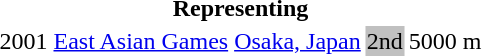<table>
<tr>
<th colspan="5">Representing </th>
</tr>
<tr>
<td>2001</td>
<td><a href='#'>East Asian Games</a></td>
<td><a href='#'>Osaka, Japan</a></td>
<td bgcolor="silver">2nd</td>
<td>5000 m</td>
</tr>
</table>
